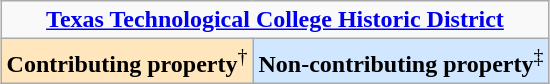<table class="wikitable" style="margin:1em auto; text-align:center;">
<tr>
<td colspan="2"><strong><a href='#'>Texas Technological College Historic District</a></strong></td>
</tr>
<tr>
<td bgcolor="#ffe6bd"><strong> Contributing property</strong><sup>†</sup></td>
<td bgcolor="#D0E7FF"><strong>Non-contributing property</strong><sup>‡</sup></td>
</tr>
</table>
